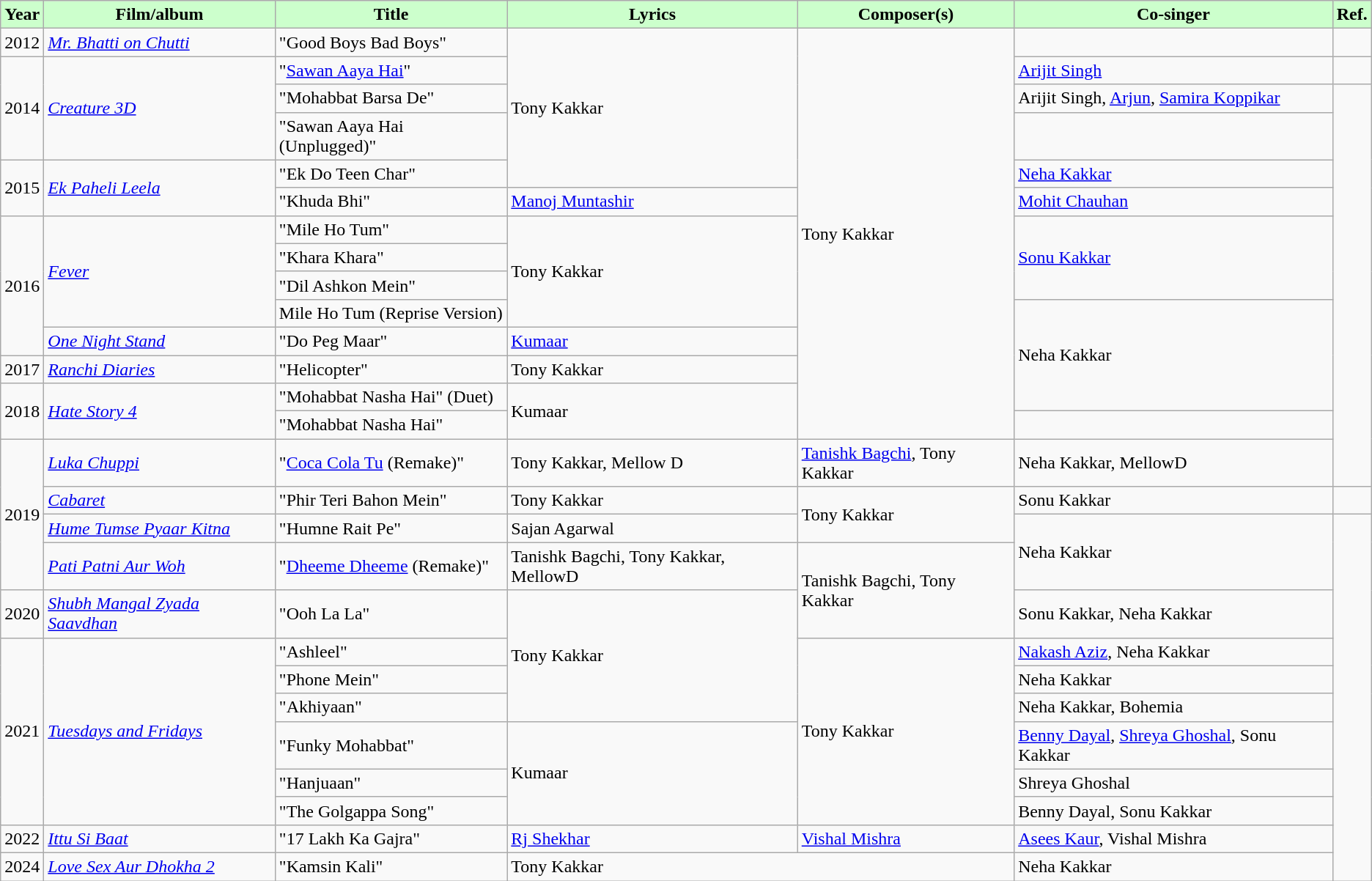<table class="wikitable sortable">
<tr>
<th style="background:#cfc; text-align:center;"><strong>Year</strong></th>
<th style="background:#cfc; text-align:center;"><strong>Film/album</strong></th>
<th style="background:#cfc; text-align:center;"><strong>Title</strong></th>
<th style="background:#cfc; text-align:center;"><strong>Lyrics</strong></th>
<th style="background:#cfc; text-align:center;"><strong>Composer(s)</strong></th>
<th style="background:#cfc; text-align:center;"><strong>Co-singer</strong></th>
<th style="background:#cfc; text-align:center;"><strong>Ref.</strong></th>
</tr>
<tr>
<td>2012</td>
<td><em><a href='#'>Mr. Bhatti on Chutti</a></em></td>
<td>"Good Boys Bad Boys"</td>
<td rowspan="5">Tony Kakkar</td>
<td rowspan="14">Tony Kakkar</td>
<td></td>
<td></td>
</tr>
<tr>
<td rowspan="3">2014</td>
<td rowspan="3"><em><a href='#'>Creature 3D</a></em></td>
<td>"<a href='#'>Sawan Aaya Hai</a>"</td>
<td><a href='#'>Arijit Singh</a></td>
<td></td>
</tr>
<tr>
<td>"Mohabbat Barsa De"</td>
<td>Arijit Singh, <a href='#'>Arjun</a>, <a href='#'>Samira Koppikar</a></td>
<td rowspan=13></td>
</tr>
<tr>
<td>"Sawan Aaya Hai (Unplugged)"</td>
<td></td>
</tr>
<tr>
<td rowspan="2">2015</td>
<td rowspan="2"><em><a href='#'>Ek Paheli Leela</a></em></td>
<td>"Ek Do Teen Char"</td>
<td><a href='#'>Neha Kakkar</a></td>
</tr>
<tr>
<td>"Khuda Bhi"</td>
<td><a href='#'>Manoj Muntashir</a></td>
<td><a href='#'>Mohit Chauhan</a></td>
</tr>
<tr>
<td rowspan="5">2016</td>
<td rowspan="4"><em><a href='#'>Fever</a></em></td>
<td>"Mile Ho Tum"</td>
<td rowspan="4">Tony Kakkar</td>
<td rowspan=3><a href='#'>Sonu Kakkar</a></td>
</tr>
<tr>
<td>"Khara Khara"</td>
</tr>
<tr>
<td>"Dil Ashkon Mein"</td>
</tr>
<tr>
<td>Mile Ho Tum (Reprise Version)</td>
<td rowspan=4>Neha Kakkar</td>
</tr>
<tr>
<td><em><a href='#'>One Night Stand</a></em></td>
<td>"Do Peg Maar"</td>
<td><a href='#'>Kumaar</a></td>
</tr>
<tr>
<td>2017</td>
<td><em><a href='#'>Ranchi Diaries</a></em></td>
<td>"Helicopter"</td>
<td>Tony Kakkar</td>
</tr>
<tr>
<td rowspan="2">2018</td>
<td rowspan="2"><em><a href='#'>Hate Story 4</a></em></td>
<td>"Mohabbat Nasha Hai" (Duet)</td>
<td rowspan="2">Kumaar</td>
</tr>
<tr>
<td>"Mohabbat Nasha Hai"</td>
<td></td>
</tr>
<tr>
<td rowspan="4">2019</td>
<td><em><a href='#'>Luka Chuppi</a></em></td>
<td>"<a href='#'>Coca Cola Tu</a> (Remake)"</td>
<td>Tony Kakkar, Mellow D</td>
<td><a href='#'>Tanishk Bagchi</a>, Tony Kakkar</td>
<td>Neha Kakkar, MellowD</td>
</tr>
<tr>
<td><em><a href='#'>Cabaret</a></em></td>
<td>"Phir Teri Bahon Mein"</td>
<td>Tony Kakkar</td>
<td rowspan=2>Tony Kakkar</td>
<td>Sonu Kakkar</td>
<td></td>
</tr>
<tr>
<td><em><a href='#'>Hume Tumse Pyaar Kitna</a></em></td>
<td>"Humne Rait Pe"</td>
<td>Sajan Agarwal</td>
<td rowspan=2>Neha Kakkar</td>
<td rowspan=11></td>
</tr>
<tr>
<td><em><a href='#'>Pati Patni Aur Woh</a></em></td>
<td>"<a href='#'>Dheeme Dheeme</a> (Remake)"</td>
<td>Tanishk Bagchi, Tony Kakkar, MellowD</td>
<td rowspan=2>Tanishk Bagchi, Tony Kakkar</td>
</tr>
<tr>
<td>2020</td>
<td><em><a href='#'>Shubh Mangal Zyada Saavdhan</a></em></td>
<td>"Ooh La La"</td>
<td rowspan="4">Tony Kakkar</td>
<td>Sonu Kakkar, Neha Kakkar</td>
</tr>
<tr>
<td rowspan="6">2021</td>
<td rowspan="6"><em><a href='#'>Tuesdays and Fridays</a></em></td>
<td>"Ashleel"</td>
<td rowspan="6">Tony Kakkar</td>
<td><a href='#'>Nakash Aziz</a>, Neha Kakkar</td>
</tr>
<tr>
<td>"Phone Mein"</td>
<td>Neha Kakkar</td>
</tr>
<tr>
<td>"Akhiyaan"</td>
<td>Neha Kakkar, Bohemia</td>
</tr>
<tr>
<td>"Funky Mohabbat"</td>
<td rowspan="3">Kumaar</td>
<td><a href='#'>Benny Dayal</a>, <a href='#'>Shreya Ghoshal</a>, Sonu Kakkar</td>
</tr>
<tr>
<td>"Hanjuaan"</td>
<td>Shreya Ghoshal</td>
</tr>
<tr>
<td>"The Golgappa Song"</td>
<td>Benny Dayal, Sonu Kakkar</td>
</tr>
<tr>
<td>2022</td>
<td><em><a href='#'>Ittu Si Baat</a></em></td>
<td>"17 Lakh Ka Gajra"</td>
<td><a href='#'>Rj Shekhar</a></td>
<td><a href='#'>Vishal Mishra</a></td>
<td><a href='#'>Asees Kaur</a>, Vishal Mishra</td>
</tr>
<tr>
<td>2024</td>
<td><em><a href='#'>Love Sex Aur Dhokha 2</a></em></td>
<td>"Kamsin Kali"</td>
<td colspan=2>Tony Kakkar</td>
<td>Neha Kakkar</td>
</tr>
</table>
